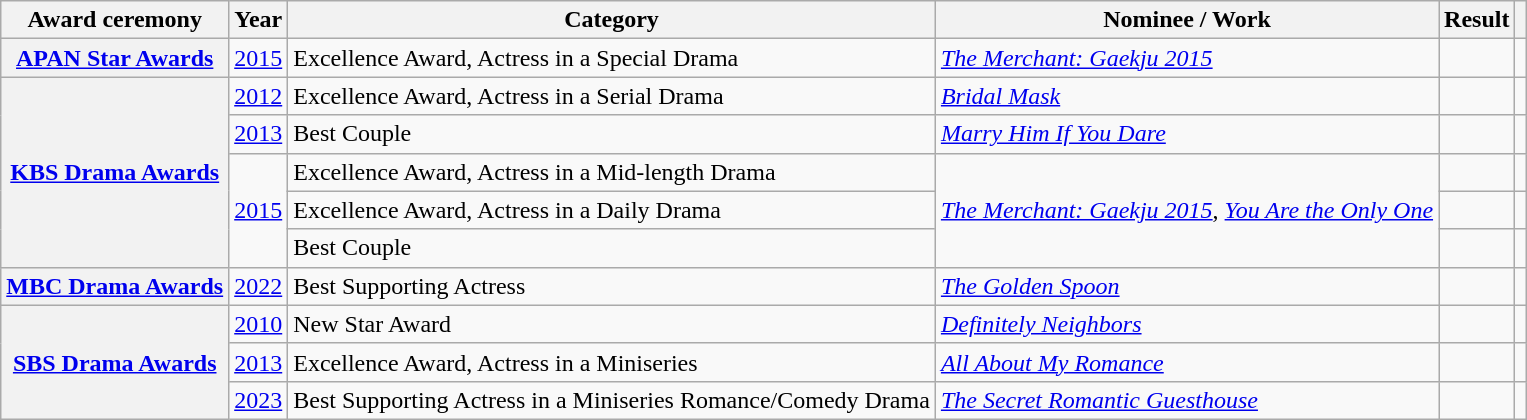<table class="wikitable plainrowheaders sortable">
<tr>
<th scope="col">Award ceremony</th>
<th scope="col">Year</th>
<th scope="col">Category</th>
<th scope="col">Nominee / Work</th>
<th scope="col">Result</th>
<th scope="col" class="unsortable"></th>
</tr>
<tr>
<th scope="row"><a href='#'>APAN Star Awards</a></th>
<td style="text-align:center"><a href='#'>2015</a></td>
<td>Excellence Award, Actress in a Special Drama</td>
<td><em><a href='#'>The Merchant: Gaekju 2015</a></em></td>
<td></td>
<td></td>
</tr>
<tr>
<th scope="row"  rowspan="5"><a href='#'>KBS Drama Awards</a></th>
<td style="text-align:center"><a href='#'>2012</a></td>
<td>Excellence Award, Actress in a Serial Drama</td>
<td><em><a href='#'>Bridal Mask</a></em></td>
<td></td>
<td></td>
</tr>
<tr>
<td style="text-align:center"><a href='#'>2013</a></td>
<td>Best Couple </td>
<td><em><a href='#'>Marry Him If You Dare</a></em></td>
<td></td>
<td></td>
</tr>
<tr>
<td rowspan="3" style="text-align:center"><a href='#'>2015</a></td>
<td>Excellence Award, Actress in a Mid-length Drama</td>
<td rowspan="3"><em><a href='#'>The Merchant: Gaekju 2015</a></em>, <em><a href='#'>You Are the Only One</a></em></td>
<td></td>
<td></td>
</tr>
<tr>
<td>Excellence Award, Actress in a Daily Drama </td>
<td></td>
<td></td>
</tr>
<tr>
<td>Best Couple </td>
<td></td>
<td></td>
</tr>
<tr>
<th scope="row"><a href='#'>MBC Drama Awards</a></th>
<td style="text-align:center"><a href='#'>2022</a></td>
<td>Best Supporting Actress</td>
<td><em><a href='#'>The Golden Spoon</a></em></td>
<td></td>
<td style="text-align:center"></td>
</tr>
<tr>
<th scope="row"  rowspan="3"><a href='#'>SBS Drama Awards</a></th>
<td style="text-align:center"><a href='#'>2010</a></td>
<td>New Star Award</td>
<td><em><a href='#'>Definitely Neighbors</a></em></td>
<td></td>
<td></td>
</tr>
<tr>
<td style="text-align:center"><a href='#'>2013</a></td>
<td>Excellence Award, Actress in a Miniseries</td>
<td><em><a href='#'>All About My Romance</a></em></td>
<td></td>
<td></td>
</tr>
<tr>
<td style="text-align:center"><a href='#'>2023</a></td>
<td>Best Supporting Actress in a Miniseries Romance/Comedy Drama</td>
<td><em><a href='#'>The Secret Romantic Guesthouse</a></em></td>
<td></td>
<td style="text-align:center"></td>
</tr>
</table>
